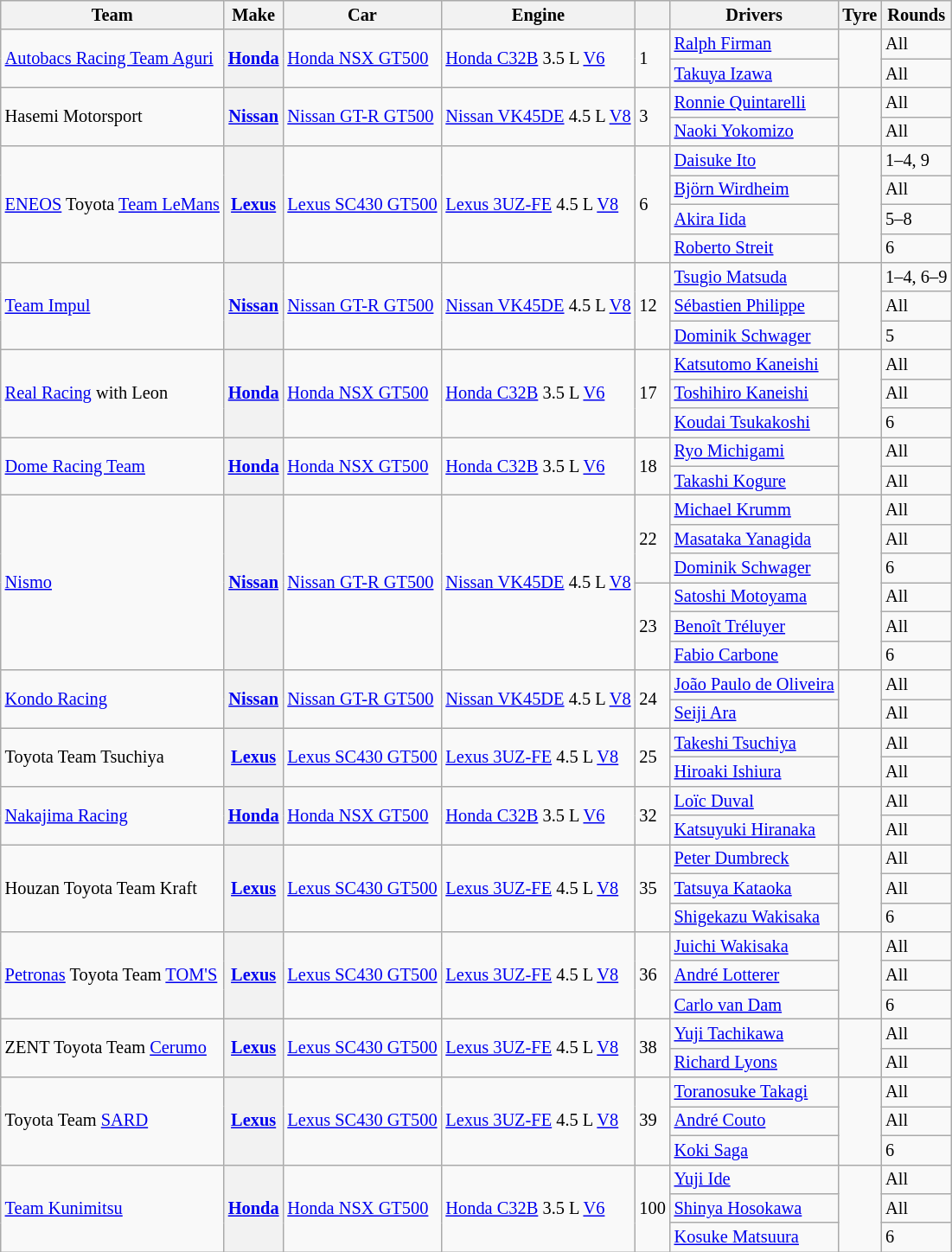<table class="wikitable" style="font-size: 85%">
<tr>
<th>Team</th>
<th>Make</th>
<th>Car</th>
<th>Engine</th>
<th></th>
<th>Drivers</th>
<th>Tyre</th>
<th>Rounds</th>
</tr>
<tr>
<td rowspan=2><a href='#'>Autobacs Racing Team Aguri</a></td>
<th rowspan=2><a href='#'>Honda</a></th>
<td rowspan=2><a href='#'>Honda NSX GT500</a></td>
<td rowspan=2><a href='#'>Honda C32B</a> 3.5 L <a href='#'>V6</a></td>
<td rowspan=2>1</td>
<td> <a href='#'>Ralph Firman</a></td>
<td rowspan=2 align="center"></td>
<td>All</td>
</tr>
<tr>
<td> <a href='#'>Takuya Izawa</a></td>
<td>All</td>
</tr>
<tr>
<td rowspan=2>Hasemi Motorsport</td>
<th rowspan=2><a href='#'>Nissan</a></th>
<td rowspan=2><a href='#'>Nissan GT-R GT500</a></td>
<td rowspan=2><a href='#'>Nissan VK45DE</a> 4.5 L <a href='#'>V8</a></td>
<td rowspan=2>3</td>
<td> <a href='#'>Ronnie Quintarelli</a></td>
<td rowspan=2 align="center"></td>
<td>All</td>
</tr>
<tr>
<td> <a href='#'>Naoki Yokomizo</a></td>
<td>All</td>
</tr>
<tr>
<td rowspan=4><a href='#'>ENEOS</a> Toyota <a href='#'>Team LeMans</a></td>
<th rowspan=4><a href='#'>Lexus</a></th>
<td rowspan=4><a href='#'>Lexus SC430 GT500</a></td>
<td rowspan=4><a href='#'>Lexus 3UZ-FE</a> 4.5 L <a href='#'>V8</a></td>
<td rowspan=4>6</td>
<td> <a href='#'>Daisuke Ito</a></td>
<td rowspan=4 align="center"></td>
<td>1–4, 9</td>
</tr>
<tr>
<td> <a href='#'>Björn Wirdheim</a></td>
<td>All</td>
</tr>
<tr>
<td> <a href='#'>Akira Iida</a></td>
<td>5–8</td>
</tr>
<tr>
<td> <a href='#'>Roberto Streit</a></td>
<td>6</td>
</tr>
<tr>
<td rowspan=3><a href='#'>Team Impul</a></td>
<th rowspan=3><a href='#'>Nissan</a></th>
<td rowspan=3><a href='#'>Nissan GT-R GT500</a></td>
<td rowspan=3><a href='#'>Nissan VK45DE</a> 4.5 L <a href='#'>V8</a></td>
<td rowspan=3>12</td>
<td> <a href='#'>Tsugio Matsuda</a></td>
<td rowspan=3 align="center"></td>
<td>1–4, 6–9</td>
</tr>
<tr>
<td> <a href='#'>Sébastien Philippe</a></td>
<td>All</td>
</tr>
<tr>
<td> <a href='#'>Dominik Schwager</a></td>
<td>5</td>
</tr>
<tr>
<td rowspan=3><a href='#'>Real Racing</a> with Leon</td>
<th rowspan=3><a href='#'>Honda</a></th>
<td rowspan=3><a href='#'>Honda NSX GT500</a></td>
<td rowspan=3><a href='#'>Honda C32B</a> 3.5 L <a href='#'>V6</a></td>
<td rowspan=3>17</td>
<td> <a href='#'>Katsutomo Kaneishi</a></td>
<td rowspan=3 align="center"></td>
<td>All</td>
</tr>
<tr>
<td> <a href='#'>Toshihiro Kaneishi</a></td>
<td>All</td>
</tr>
<tr>
<td> <a href='#'>Koudai Tsukakoshi</a></td>
<td>6</td>
</tr>
<tr>
<td rowspan=2><a href='#'>Dome Racing Team</a></td>
<th rowspan=2><a href='#'>Honda</a></th>
<td rowspan=2><a href='#'>Honda NSX GT500</a></td>
<td rowspan=2><a href='#'>Honda C32B</a> 3.5 L <a href='#'>V6</a></td>
<td rowspan=2>18</td>
<td> <a href='#'>Ryo Michigami</a></td>
<td rowspan=2 align="center"></td>
<td>All</td>
</tr>
<tr>
<td> <a href='#'>Takashi Kogure</a></td>
<td>All</td>
</tr>
<tr>
<td rowspan=6><a href='#'>Nismo</a></td>
<th rowspan=6><a href='#'>Nissan</a></th>
<td rowspan=6><a href='#'>Nissan GT-R GT500</a></td>
<td rowspan=6><a href='#'>Nissan VK45DE</a> 4.5 L <a href='#'>V8</a></td>
<td rowspan=3>22</td>
<td> <a href='#'>Michael Krumm</a></td>
<td rowspan=6 align="center"></td>
<td>All</td>
</tr>
<tr>
<td> <a href='#'>Masataka Yanagida</a></td>
<td>All</td>
</tr>
<tr>
<td> <a href='#'>Dominik Schwager</a></td>
<td>6</td>
</tr>
<tr>
<td rowspan=3>23</td>
<td> <a href='#'>Satoshi Motoyama</a></td>
<td>All</td>
</tr>
<tr>
<td> <a href='#'>Benoît Tréluyer</a></td>
<td>All</td>
</tr>
<tr>
<td> <a href='#'>Fabio Carbone</a></td>
<td>6</td>
</tr>
<tr>
<td rowspan=2><a href='#'>Kondo Racing</a></td>
<th rowspan=2><a href='#'>Nissan</a></th>
<td rowspan=2><a href='#'>Nissan GT-R GT500</a></td>
<td rowspan=2><a href='#'>Nissan VK45DE</a> 4.5 L <a href='#'>V8</a></td>
<td rowspan=2>24</td>
<td> <a href='#'>João Paulo de Oliveira</a></td>
<td rowspan=2 align="center"></td>
<td>All</td>
</tr>
<tr>
<td> <a href='#'>Seiji Ara</a></td>
<td>All</td>
</tr>
<tr>
<td rowspan=2>Toyota Team Tsuchiya</td>
<th rowspan=2><a href='#'>Lexus</a></th>
<td rowspan=2><a href='#'>Lexus SC430 GT500</a></td>
<td rowspan=2><a href='#'>Lexus 3UZ-FE</a> 4.5 L <a href='#'>V8</a></td>
<td rowspan=2>25</td>
<td> <a href='#'>Takeshi Tsuchiya</a></td>
<td rowspan=2 align="center"></td>
<td>All</td>
</tr>
<tr>
<td> <a href='#'>Hiroaki Ishiura</a></td>
<td>All</td>
</tr>
<tr>
<td rowspan=2><a href='#'>Nakajima Racing</a></td>
<th rowspan=2><a href='#'>Honda</a></th>
<td rowspan=2><a href='#'>Honda NSX GT500</a></td>
<td rowspan=2><a href='#'>Honda C32B</a> 3.5 L <a href='#'>V6</a></td>
<td rowspan=2>32</td>
<td> <a href='#'>Loïc Duval</a></td>
<td rowspan=2 align="center"></td>
<td>All</td>
</tr>
<tr>
<td> <a href='#'>Katsuyuki Hiranaka</a></td>
<td>All</td>
</tr>
<tr>
<td rowspan=3>Houzan Toyota Team Kraft</td>
<th rowspan=3><a href='#'>Lexus</a></th>
<td rowspan=3><a href='#'>Lexus SC430 GT500</a></td>
<td rowspan=3><a href='#'>Lexus 3UZ-FE</a> 4.5 L <a href='#'>V8</a></td>
<td rowspan=3>35</td>
<td> <a href='#'>Peter Dumbreck</a></td>
<td rowspan=3 align="center"></td>
<td>All</td>
</tr>
<tr>
<td> <a href='#'>Tatsuya Kataoka</a></td>
<td>All</td>
</tr>
<tr>
<td> <a href='#'>Shigekazu Wakisaka</a></td>
<td>6</td>
</tr>
<tr>
<td rowspan=3><a href='#'>Petronas</a> Toyota Team <a href='#'>TOM'S</a></td>
<th rowspan=3><a href='#'>Lexus</a></th>
<td rowspan=3><a href='#'>Lexus SC430 GT500</a></td>
<td rowspan=3><a href='#'>Lexus 3UZ-FE</a> 4.5 L <a href='#'>V8</a></td>
<td rowspan=3>36</td>
<td> <a href='#'>Juichi Wakisaka</a></td>
<td rowspan=3 align="center"></td>
<td>All</td>
</tr>
<tr>
<td> <a href='#'>André Lotterer</a></td>
<td>All</td>
</tr>
<tr>
<td> <a href='#'>Carlo van Dam</a></td>
<td>6</td>
</tr>
<tr>
<td rowspan=2>ZENT Toyota Team <a href='#'>Cerumo</a></td>
<th rowspan=2><a href='#'>Lexus</a></th>
<td rowspan=2><a href='#'>Lexus SC430 GT500</a></td>
<td rowspan=2><a href='#'>Lexus 3UZ-FE</a> 4.5 L <a href='#'>V8</a></td>
<td rowspan=2>38</td>
<td> <a href='#'>Yuji Tachikawa</a></td>
<td rowspan=2 align="center"></td>
<td>All</td>
</tr>
<tr>
<td> <a href='#'>Richard Lyons</a></td>
<td>All</td>
</tr>
<tr>
<td rowspan=3>Toyota Team <a href='#'>SARD</a></td>
<th rowspan=3><a href='#'>Lexus</a></th>
<td rowspan=3><a href='#'>Lexus SC430 GT500</a></td>
<td rowspan=3><a href='#'>Lexus 3UZ-FE</a> 4.5 L <a href='#'>V8</a></td>
<td rowspan=3>39</td>
<td> <a href='#'>Toranosuke Takagi</a></td>
<td rowspan=3 align="center"></td>
<td>All</td>
</tr>
<tr>
<td> <a href='#'>André Couto</a></td>
<td>All</td>
</tr>
<tr>
<td> <a href='#'>Koki Saga</a></td>
<td>6</td>
</tr>
<tr>
<td rowspan=3><a href='#'>Team Kunimitsu</a></td>
<th rowspan=3><a href='#'>Honda</a></th>
<td rowspan=3><a href='#'>Honda NSX GT500</a></td>
<td rowspan=3><a href='#'>Honda C32B</a> 3.5 L <a href='#'>V6</a></td>
<td rowspan=3>100</td>
<td> <a href='#'>Yuji Ide</a></td>
<td rowspan=3 align="center"></td>
<td>All</td>
</tr>
<tr>
<td> <a href='#'>Shinya Hosokawa</a></td>
<td>All</td>
</tr>
<tr>
<td> <a href='#'>Kosuke Matsuura</a></td>
<td>6</td>
</tr>
</table>
